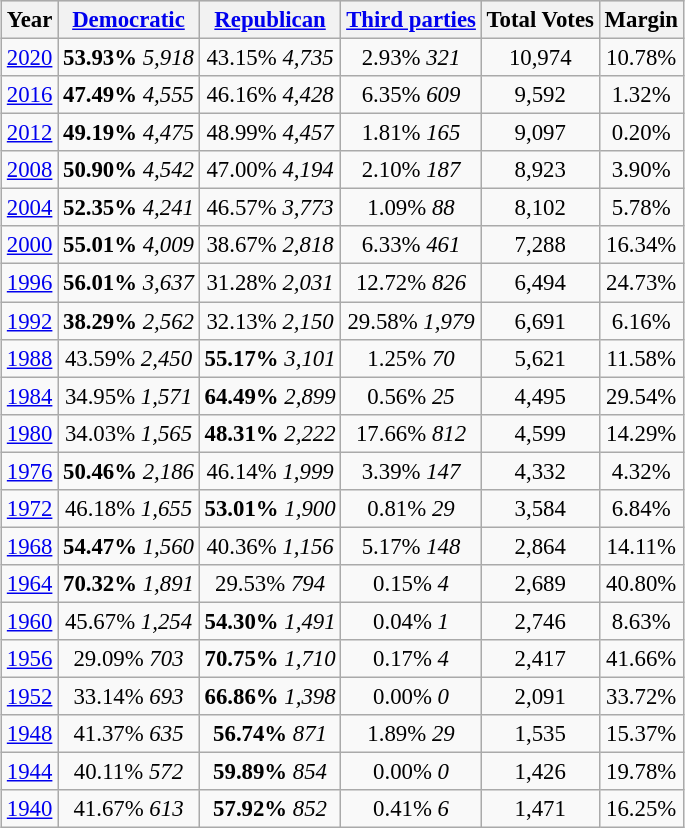<table class="wikitable mw-collapsible" style="float:center; margin:1em; font-size:95%;">
<tr style="background:lightgrey;">
<th>Year</th>
<th><a href='#'>Democratic</a></th>
<th><a href='#'>Republican</a></th>
<th><a href='#'>Third parties</a></th>
<th>Total Votes</th>
<th>Margin</th>
</tr>
<tr>
<td align="center" ><a href='#'>2020</a></td>
<td align="center" ><strong>53.93%</strong> <em>5,918</em></td>
<td align="center" >43.15% <em>4,735</em></td>
<td align="center" >2.93% <em>321</em></td>
<td align="center" >10,974</td>
<td align="center" >10.78%</td>
</tr>
<tr>
<td align="center" ><a href='#'>2016</a></td>
<td align="center" ><strong>47.49%</strong> <em>4,555</em></td>
<td align="center" >46.16% <em>4,428</em></td>
<td align="center" >6.35% <em>609</em></td>
<td align="center" >9,592</td>
<td align="center" >1.32%</td>
</tr>
<tr>
<td align="center" ><a href='#'>2012</a></td>
<td align="center" ><strong>49.19%</strong> <em>4,475</em></td>
<td align="center" >48.99% <em>4,457</em></td>
<td align="center" >1.81% <em>165</em></td>
<td align="center" >9,097</td>
<td align="center" >0.20%</td>
</tr>
<tr>
<td align="center" ><a href='#'>2008</a></td>
<td align="center" ><strong>50.90%</strong> <em>4,542</em></td>
<td align="center" >47.00% <em>4,194</em></td>
<td align="center" >2.10% <em>187</em></td>
<td align="center" >8,923</td>
<td align="center" >3.90%</td>
</tr>
<tr>
<td align="center" ><a href='#'>2004</a></td>
<td align="center" ><strong>52.35%</strong> <em>4,241</em></td>
<td align="center" >46.57% <em>3,773</em></td>
<td align="center" >1.09% <em>88</em></td>
<td align="center" >8,102</td>
<td align="center" >5.78%</td>
</tr>
<tr>
<td align="center" ><a href='#'>2000</a></td>
<td align="center" ><strong>55.01%</strong> <em>4,009</em></td>
<td align="center" >38.67% <em>2,818</em></td>
<td align="center" >6.33% <em>461</em></td>
<td align="center" >7,288</td>
<td align="center" >16.34%</td>
</tr>
<tr>
<td align="center" ><a href='#'>1996</a></td>
<td align="center" ><strong>56.01%</strong> <em>3,637</em></td>
<td align="center" >31.28% <em>2,031</em></td>
<td align="center" >12.72% <em>826</em></td>
<td align="center" >6,494</td>
<td align="center" >24.73%</td>
</tr>
<tr>
<td align="center" ><a href='#'>1992</a></td>
<td align="center" ><strong>38.29%</strong> <em>2,562</em></td>
<td align="center" >32.13% <em>2,150</em></td>
<td align="center" >29.58% <em>1,979</em></td>
<td align="center" >6,691</td>
<td align="center" >6.16%</td>
</tr>
<tr>
<td align="center" ><a href='#'>1988</a></td>
<td align="center" >43.59% <em>2,450</em></td>
<td align="center" ><strong>55.17%</strong> <em>3,101</em></td>
<td align="center" >1.25% <em>70</em></td>
<td align="center" >5,621</td>
<td align="center" >11.58%</td>
</tr>
<tr>
<td align="center" ><a href='#'>1984</a></td>
<td align="center" >34.95% <em>1,571</em></td>
<td align="center" ><strong>64.49%</strong> <em>2,899</em></td>
<td align="center" >0.56% <em>25</em></td>
<td align="center" >4,495</td>
<td align="center" >29.54%</td>
</tr>
<tr>
<td align="center" ><a href='#'>1980</a></td>
<td align="center" >34.03% <em>1,565</em></td>
<td align="center" ><strong>48.31%</strong> <em>2,222</em></td>
<td align="center" >17.66% <em>812</em></td>
<td align="center" >4,599</td>
<td align="center" >14.29%</td>
</tr>
<tr>
<td align="center" ><a href='#'>1976</a></td>
<td align="center" ><strong>50.46%</strong> <em>2,186</em></td>
<td align="center" >46.14% <em>1,999</em></td>
<td align="center" >3.39% <em>147</em></td>
<td align="center" >4,332</td>
<td align="center" >4.32%</td>
</tr>
<tr>
<td align="center" ><a href='#'>1972</a></td>
<td align="center" >46.18% <em>1,655</em></td>
<td align="center" ><strong>53.01%</strong> <em>1,900</em></td>
<td align="center" >0.81% <em>29</em></td>
<td align="center" >3,584</td>
<td align="center" >6.84%</td>
</tr>
<tr>
<td align="center" ><a href='#'>1968</a></td>
<td align="center" ><strong>54.47%</strong> <em>1,560</em></td>
<td align="center" >40.36% <em>1,156</em></td>
<td align="center" >5.17% <em>148</em></td>
<td align="center" >2,864</td>
<td align="center" >14.11%</td>
</tr>
<tr>
<td align="center" ><a href='#'>1964</a></td>
<td align="center" ><strong>70.32%</strong> <em>1,891</em></td>
<td align="center" >29.53% <em>794</em></td>
<td align="center" >0.15% <em>4</em></td>
<td align="center" >2,689</td>
<td align="center" >40.80%</td>
</tr>
<tr>
<td align="center" ><a href='#'>1960</a></td>
<td align="center" >45.67% <em>1,254</em></td>
<td align="center" ><strong>54.30%</strong> <em>1,491</em></td>
<td align="center" >0.04% <em>1</em></td>
<td align="center" >2,746</td>
<td align="center" >8.63%</td>
</tr>
<tr>
<td align="center" ><a href='#'>1956</a></td>
<td align="center" >29.09% <em>703</em></td>
<td align="center" ><strong>70.75%</strong> <em>1,710</em></td>
<td align="center" >0.17% <em>4</em></td>
<td align="center" >2,417</td>
<td align="center" >41.66%</td>
</tr>
<tr>
<td align="center" ><a href='#'>1952</a></td>
<td align="center" >33.14% <em>693</em></td>
<td align="center" ><strong>66.86%</strong> <em>1,398</em></td>
<td align="center" >0.00% <em>0</em></td>
<td align="center" >2,091</td>
<td align="center" >33.72%</td>
</tr>
<tr>
<td align="center" ><a href='#'>1948</a></td>
<td align="center" >41.37% <em>635</em></td>
<td align="center" ><strong>56.74%</strong> <em>871</em></td>
<td align="center" >1.89% <em>29</em></td>
<td align="center" >1,535</td>
<td align="center" >15.37%</td>
</tr>
<tr>
<td align="center" ><a href='#'>1944</a></td>
<td align="center" >40.11% <em>572</em></td>
<td align="center" ><strong>59.89%</strong> <em>854</em></td>
<td align="center" >0.00% <em>0</em></td>
<td align="center" >1,426</td>
<td align="center" >19.78%</td>
</tr>
<tr>
<td align="center" ><a href='#'>1940</a></td>
<td align="center" >41.67% <em>613</em></td>
<td align="center" ><strong>57.92%</strong> <em>852</em></td>
<td align="center" >0.41% <em>6</em></td>
<td align="center" >1,471</td>
<td align="center" >16.25%</td>
</tr>
</table>
